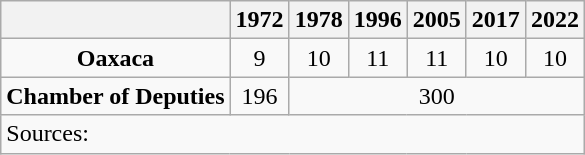<table class="wikitable" style="text-align: center">
<tr>
<th></th>
<th>1972</th>
<th>1978</th>
<th>1996</th>
<th>2005</th>
<th>2017</th>
<th>2022</th>
</tr>
<tr>
<td><strong>Oaxaca</strong></td>
<td>9</td>
<td>10</td>
<td>11</td>
<td>11</td>
<td>10</td>
<td>10</td>
</tr>
<tr>
<td><strong>Chamber of Deputies</strong></td>
<td>196</td>
<td colspan=5>300</td>
</tr>
<tr>
<td colspan=7 style="text-align: left">Sources: </td>
</tr>
</table>
